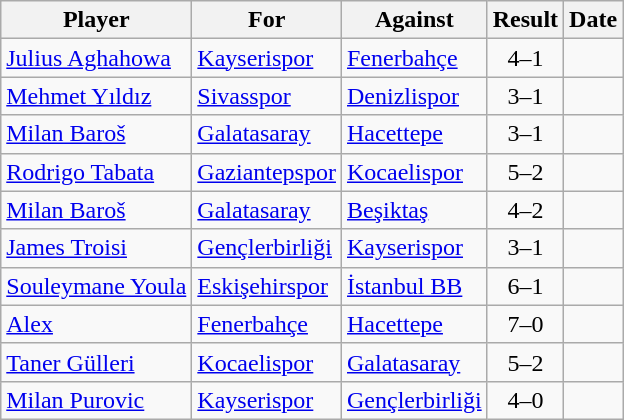<table class="wikitable sortable">
<tr>
<th>Player</th>
<th>For</th>
<th>Against</th>
<th style="text-align:center">Result</th>
<th>Date</th>
</tr>
<tr>
<td> <a href='#'>Julius Aghahowa</a></td>
<td><a href='#'>Kayserispor</a></td>
<td><a href='#'>Fenerbahçe</a></td>
<td style="text-align:center;">4–1</td>
<td></td>
</tr>
<tr>
<td> <a href='#'>Mehmet Yıldız</a></td>
<td><a href='#'>Sivasspor</a></td>
<td><a href='#'>Denizlispor</a></td>
<td style="text-align:center;">3–1</td>
<td></td>
</tr>
<tr>
<td> <a href='#'>Milan Baroš</a></td>
<td><a href='#'>Galatasaray</a></td>
<td><a href='#'>Hacettepe</a></td>
<td style="text-align:center;">3–1</td>
<td></td>
</tr>
<tr>
<td> <a href='#'>Rodrigo Tabata</a></td>
<td><a href='#'>Gaziantepspor</a></td>
<td><a href='#'>Kocaelispor</a></td>
<td style="text-align:center;">5–2</td>
<td></td>
</tr>
<tr>
<td> <a href='#'>Milan Baroš</a></td>
<td><a href='#'>Galatasaray</a></td>
<td><a href='#'>Beşiktaş</a></td>
<td style="text-align:center;">4–2</td>
<td></td>
</tr>
<tr>
<td> <a href='#'>James Troisi</a></td>
<td><a href='#'>Gençlerbirliği</a></td>
<td><a href='#'>Kayserispor</a></td>
<td style="text-align:center;">3–1</td>
<td></td>
</tr>
<tr>
<td> <a href='#'>Souleymane Youla</a></td>
<td><a href='#'>Eskişehirspor</a></td>
<td><a href='#'>İstanbul BB</a></td>
<td style="text-align:center;">6–1</td>
<td></td>
</tr>
<tr>
<td> <a href='#'>Alex</a></td>
<td><a href='#'>Fenerbahçe</a></td>
<td><a href='#'>Hacettepe</a></td>
<td style="text-align:center;">7–0</td>
<td></td>
</tr>
<tr>
<td> <a href='#'>Taner Gülleri</a></td>
<td><a href='#'>Kocaelispor</a></td>
<td><a href='#'>Galatasaray</a></td>
<td style="text-align:center;">5–2</td>
<td></td>
</tr>
<tr>
<td> <a href='#'>Milan Purovic</a></td>
<td><a href='#'>Kayserispor</a></td>
<td><a href='#'>Gençlerbirliği</a></td>
<td style="text-align:center;">4–0</td>
<td></td>
</tr>
</table>
